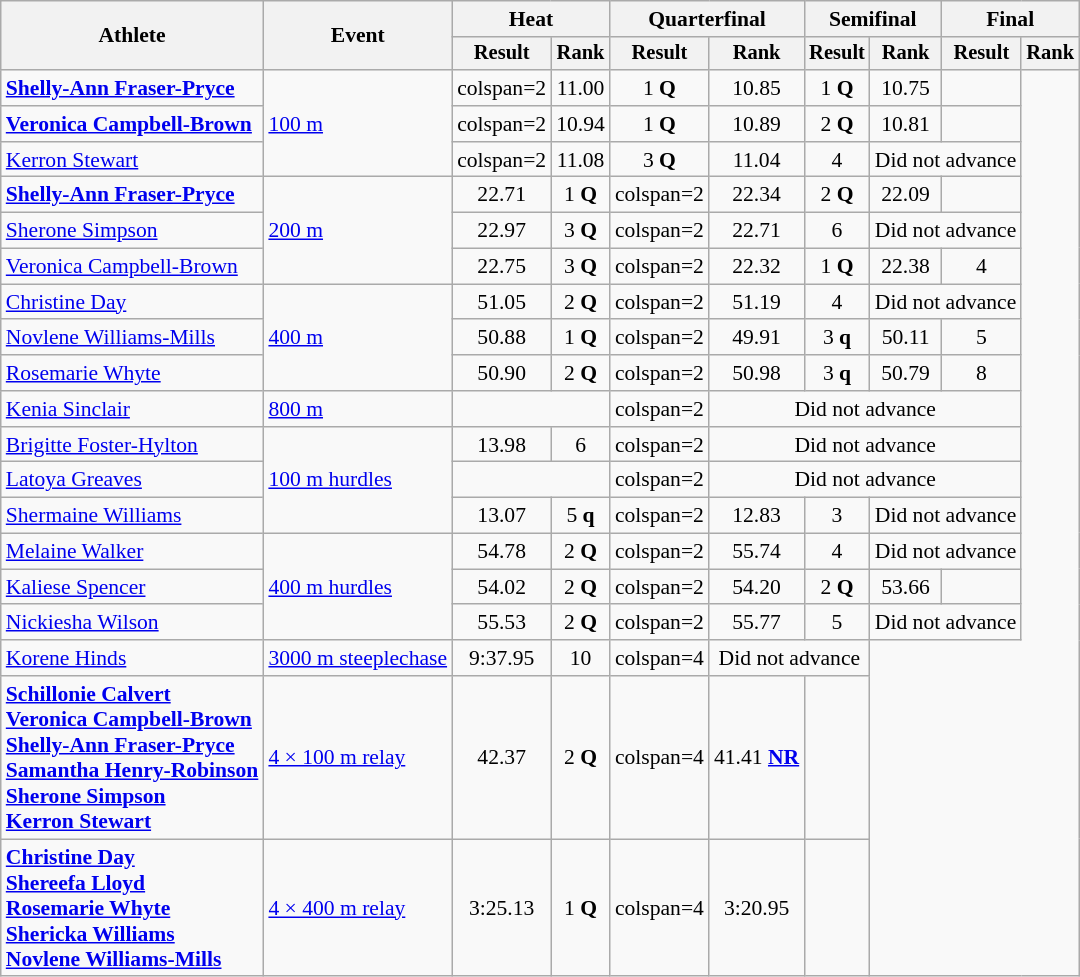<table class="wikitable" style="font-size:90%">
<tr>
<th rowspan="2">Athlete</th>
<th rowspan="2">Event</th>
<th colspan="2">Heat</th>
<th colspan="2">Quarterfinal</th>
<th colspan="2">Semifinal</th>
<th colspan="2">Final</th>
</tr>
<tr style="font-size:95%">
<th>Result</th>
<th>Rank</th>
<th>Result</th>
<th>Rank</th>
<th>Result</th>
<th>Rank</th>
<th>Result</th>
<th>Rank</th>
</tr>
<tr align=center>
<td align=left><strong><a href='#'>Shelly-Ann Fraser-Pryce</a></strong></td>
<td align=left rowspan=3><a href='#'>100 m</a></td>
<td>colspan=2 </td>
<td>11.00</td>
<td>1 <strong>Q</strong></td>
<td>10.85</td>
<td>1 <strong>Q</strong></td>
<td>10.75</td>
<td></td>
</tr>
<tr align=center>
<td align=left><strong><a href='#'>Veronica Campbell-Brown</a></strong></td>
<td>colspan=2 </td>
<td>10.94</td>
<td>1 <strong>Q</strong></td>
<td>10.89</td>
<td>2 <strong>Q</strong></td>
<td>10.81</td>
<td></td>
</tr>
<tr align=center>
<td align=left><a href='#'>Kerron Stewart</a></td>
<td>colspan=2 </td>
<td>11.08</td>
<td>3 <strong>Q</strong></td>
<td>11.04</td>
<td>4</td>
<td colspan=2>Did not advance</td>
</tr>
<tr align=center>
<td align=left><strong><a href='#'>Shelly-Ann Fraser-Pryce</a></strong></td>
<td align=left rowspan=3><a href='#'>200 m</a></td>
<td>22.71</td>
<td>1 <strong>Q</strong></td>
<td>colspan=2 </td>
<td>22.34</td>
<td>2 <strong>Q</strong></td>
<td>22.09</td>
<td></td>
</tr>
<tr align=center>
<td align=left><a href='#'>Sherone Simpson</a></td>
<td>22.97</td>
<td>3 <strong>Q</strong></td>
<td>colspan=2 </td>
<td>22.71</td>
<td>6</td>
<td colspan=2>Did not advance</td>
</tr>
<tr align=center>
<td align=left><a href='#'>Veronica Campbell-Brown</a></td>
<td>22.75</td>
<td>3 <strong>Q</strong></td>
<td>colspan=2 </td>
<td>22.32</td>
<td>1 <strong>Q</strong></td>
<td>22.38</td>
<td>4</td>
</tr>
<tr align=center>
<td align=left><a href='#'>Christine Day</a></td>
<td align=left rowspan=3><a href='#'>400 m</a></td>
<td>51.05</td>
<td>2 <strong>Q</strong></td>
<td>colspan=2 </td>
<td>51.19</td>
<td>4</td>
<td colspan=2>Did not advance</td>
</tr>
<tr align=center>
<td align=left><a href='#'>Novlene Williams-Mills</a></td>
<td>50.88</td>
<td>1 <strong>Q</strong></td>
<td>colspan=2 </td>
<td>49.91</td>
<td>3 <strong>q</strong></td>
<td>50.11</td>
<td>5</td>
</tr>
<tr align=center>
<td align=left><a href='#'>Rosemarie Whyte</a></td>
<td>50.90</td>
<td>2 <strong>Q</strong></td>
<td>colspan=2 </td>
<td>50.98</td>
<td>3 <strong>q</strong></td>
<td>50.79</td>
<td>8</td>
</tr>
<tr align=center>
<td align=left><a href='#'>Kenia Sinclair</a></td>
<td align=left><a href='#'>800 m</a></td>
<td colspan=2></td>
<td>colspan=2 </td>
<td colspan=4>Did not advance</td>
</tr>
<tr align=center>
<td align=left><a href='#'>Brigitte Foster-Hylton</a></td>
<td align=left rowspan=3><a href='#'>100 m hurdles</a></td>
<td>13.98</td>
<td>6</td>
<td>colspan=2 </td>
<td colspan=4>Did not advance</td>
</tr>
<tr align=center>
<td align=left><a href='#'>Latoya Greaves</a></td>
<td colspan=2></td>
<td>colspan=2 </td>
<td colspan=4>Did not advance</td>
</tr>
<tr align=center>
<td align=left><a href='#'>Shermaine Williams</a></td>
<td>13.07</td>
<td>5 <strong>q</strong></td>
<td>colspan=2 </td>
<td>12.83</td>
<td>3</td>
<td colspan=2>Did not advance</td>
</tr>
<tr align=center>
<td align=left><a href='#'>Melaine Walker</a></td>
<td align=left rowspan=3><a href='#'>400 m hurdles</a></td>
<td>54.78</td>
<td>2 <strong>Q</strong></td>
<td>colspan=2 </td>
<td>55.74</td>
<td>4</td>
<td colspan=2>Did not advance</td>
</tr>
<tr align=center>
<td align=left><a href='#'>Kaliese Spencer</a></td>
<td>54.02</td>
<td>2 <strong>Q</strong></td>
<td>colspan=2 </td>
<td>54.20</td>
<td>2 <strong>Q</strong></td>
<td>53.66</td>
<td></td>
</tr>
<tr align=center>
<td align=left><a href='#'>Nickiesha Wilson</a></td>
<td>55.53</td>
<td>2 <strong>Q</strong></td>
<td>colspan=2 </td>
<td>55.77</td>
<td>5</td>
<td colspan=2>Did not advance</td>
</tr>
<tr align=center>
<td align=left><a href='#'>Korene Hinds</a></td>
<td align=left><a href='#'>3000 m steeplechase</a></td>
<td>9:37.95</td>
<td>10</td>
<td>colspan=4 </td>
<td colspan=2>Did not advance</td>
</tr>
<tr align=center>
<td align=left><strong><a href='#'>Schillonie Calvert</a><br><a href='#'>Veronica Campbell-Brown</a><br><a href='#'>Shelly-Ann Fraser-Pryce</a><br><a href='#'>Samantha Henry-Robinson</a><br><a href='#'>Sherone Simpson</a><br><a href='#'>Kerron Stewart</a></strong></td>
<td align=left><a href='#'>4 × 100 m relay</a></td>
<td>42.37</td>
<td>2 <strong>Q</strong></td>
<td>colspan=4 </td>
<td>41.41 <strong><a href='#'>NR</a></strong></td>
<td></td>
</tr>
<tr align=center>
<td align=left><strong><a href='#'>Christine Day</a><br><a href='#'>Shereefa Lloyd</a><br><a href='#'>Rosemarie Whyte</a><br><a href='#'>Shericka Williams</a><br><a href='#'>Novlene Williams-Mills</a></strong></td>
<td align=left><a href='#'>4 × 400 m relay</a></td>
<td>3:25.13</td>
<td>1 <strong>Q</strong></td>
<td>colspan=4 </td>
<td>3:20.95</td>
<td></td>
</tr>
</table>
